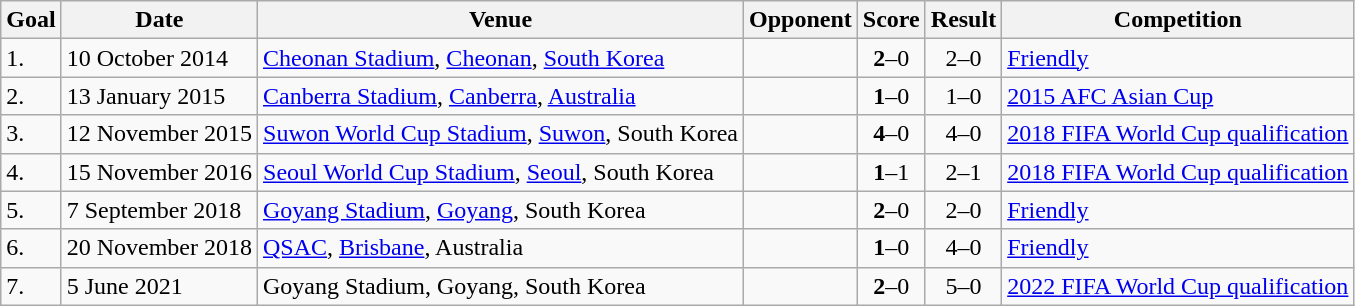<table class="wikitable plainrowheaders sortable">
<tr>
<th>Goal</th>
<th>Date</th>
<th>Venue</th>
<th>Opponent</th>
<th>Score</th>
<th>Result</th>
<th>Competition</th>
</tr>
<tr>
<td>1.</td>
<td>10 October 2014</td>
<td><a href='#'>Cheonan Stadium</a>, <a href='#'>Cheonan</a>, <a href='#'>South Korea</a></td>
<td></td>
<td align=center><strong>2</strong>–0</td>
<td align=center>2–0</td>
<td><a href='#'>Friendly</a></td>
</tr>
<tr>
<td>2.</td>
<td>13 January 2015</td>
<td><a href='#'>Canberra Stadium</a>, <a href='#'>Canberra</a>, <a href='#'>Australia</a></td>
<td></td>
<td align=center><strong>1</strong>–0</td>
<td align=center>1–0</td>
<td><a href='#'>2015 AFC Asian Cup</a></td>
</tr>
<tr>
<td>3.</td>
<td>12 November 2015</td>
<td><a href='#'>Suwon World Cup Stadium</a>, <a href='#'>Suwon</a>, South Korea</td>
<td></td>
<td align=center><strong>4</strong>–0</td>
<td align=center>4–0</td>
<td><a href='#'>2018 FIFA World Cup qualification</a></td>
</tr>
<tr>
<td>4.</td>
<td>15 November 2016</td>
<td><a href='#'>Seoul World Cup Stadium</a>, <a href='#'>Seoul</a>, South Korea</td>
<td></td>
<td align=center><strong>1</strong>–1</td>
<td align=center>2–1</td>
<td><a href='#'>2018 FIFA World Cup qualification</a></td>
</tr>
<tr>
<td>5.</td>
<td>7 September 2018</td>
<td><a href='#'>Goyang Stadium</a>, <a href='#'>Goyang</a>, South Korea</td>
<td></td>
<td align=center><strong>2</strong>–0</td>
<td align=center>2–0</td>
<td><a href='#'>Friendly</a></td>
</tr>
<tr>
<td>6.</td>
<td>20 November 2018</td>
<td><a href='#'>QSAC</a>, <a href='#'>Brisbane</a>, Australia</td>
<td></td>
<td align=center><strong>1</strong>–0</td>
<td align=center>4–0</td>
<td><a href='#'>Friendly</a></td>
</tr>
<tr>
<td>7.</td>
<td>5 June 2021</td>
<td>Goyang Stadium, Goyang, South Korea</td>
<td></td>
<td align=center><strong>2</strong>–0</td>
<td align=center>5–0</td>
<td><a href='#'>2022 FIFA World Cup qualification</a></td>
</tr>
</table>
